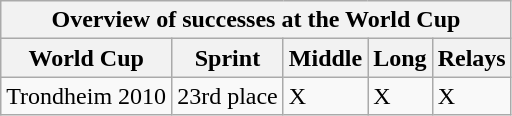<table class="wikitable">
<tr>
<th colspan="5">Overview of successes at the World Cup</th>
</tr>
<tr>
<th>World Cup</th>
<th>Sprint</th>
<th>Middle</th>
<th>Long</th>
<th>Relays</th>
</tr>
<tr>
<td>Trondheim 2010</td>
<td>23rd place</td>
<td>X</td>
<td>X</td>
<td>X</td>
</tr>
</table>
